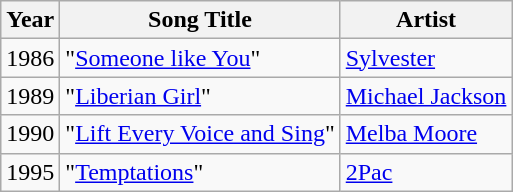<table class="wikitable sortable">
<tr>
<th>Year</th>
<th>Song Title</th>
<th>Artist</th>
</tr>
<tr>
<td>1986</td>
<td>"<a href='#'>Someone like You</a>"</td>
<td><a href='#'>Sylvester</a></td>
</tr>
<tr>
<td>1989</td>
<td>"<a href='#'>Liberian Girl</a>"</td>
<td><a href='#'>Michael Jackson</a></td>
</tr>
<tr>
<td>1990</td>
<td>"<a href='#'>Lift Every Voice and Sing</a>"</td>
<td><a href='#'>Melba Moore</a></td>
</tr>
<tr>
<td>1995</td>
<td>"<a href='#'>Temptations</a>"</td>
<td><a href='#'>2Pac</a></td>
</tr>
</table>
